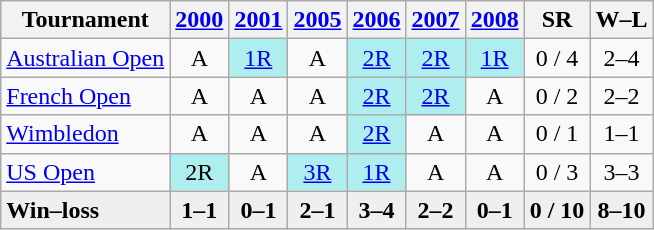<table class="wikitable" style="text-align:center">
<tr>
<th>Tournament</th>
<th><a href='#'>2000</a></th>
<th><a href='#'>2001</a></th>
<th><a href='#'>2005</a></th>
<th><a href='#'>2006</a></th>
<th><a href='#'>2007</a></th>
<th><a href='#'>2008</a></th>
<th>SR</th>
<th>W–L</th>
</tr>
<tr>
<td align="left"><a href='#'>Australian Open</a></td>
<td>A</td>
<td bgcolor="afeeee"><a href='#'>1R</a></td>
<td>A</td>
<td bgcolor="afeeee"><a href='#'>2R</a></td>
<td bgcolor="afeeee"><a href='#'>2R</a></td>
<td bgcolor="afeeee"><a href='#'>1R</a></td>
<td>0 / 4</td>
<td>2–4</td>
</tr>
<tr>
<td align="left"><a href='#'>French Open</a></td>
<td>A</td>
<td>A</td>
<td>A</td>
<td bgcolor="afeeee"><a href='#'>2R</a></td>
<td bgcolor="afeeee"><a href='#'>2R</a></td>
<td>A</td>
<td>0 / 2</td>
<td>2–2</td>
</tr>
<tr>
<td align="left"><a href='#'>Wimbledon</a></td>
<td>A</td>
<td>A</td>
<td>A</td>
<td bgcolor="afeeee"><a href='#'>2R</a></td>
<td>A</td>
<td>A</td>
<td>0 / 1</td>
<td>1–1</td>
</tr>
<tr>
<td align="left"><a href='#'>US Open</a></td>
<td bgcolor="afeeee">2R</td>
<td>A</td>
<td bgcolor="afeeee"><a href='#'>3R</a></td>
<td bgcolor="afeeee"><a href='#'>1R</a></td>
<td>A</td>
<td>A</td>
<td>0 / 3</td>
<td>3–3</td>
</tr>
<tr style="background:#efefef; font-weight:bold;">
<td style="text-align:left">Win–loss</td>
<td>1–1</td>
<td>0–1</td>
<td>2–1</td>
<td>3–4</td>
<td>2–2</td>
<td>0–1</td>
<td>0 / 10</td>
<td>8–10</td>
</tr>
</table>
